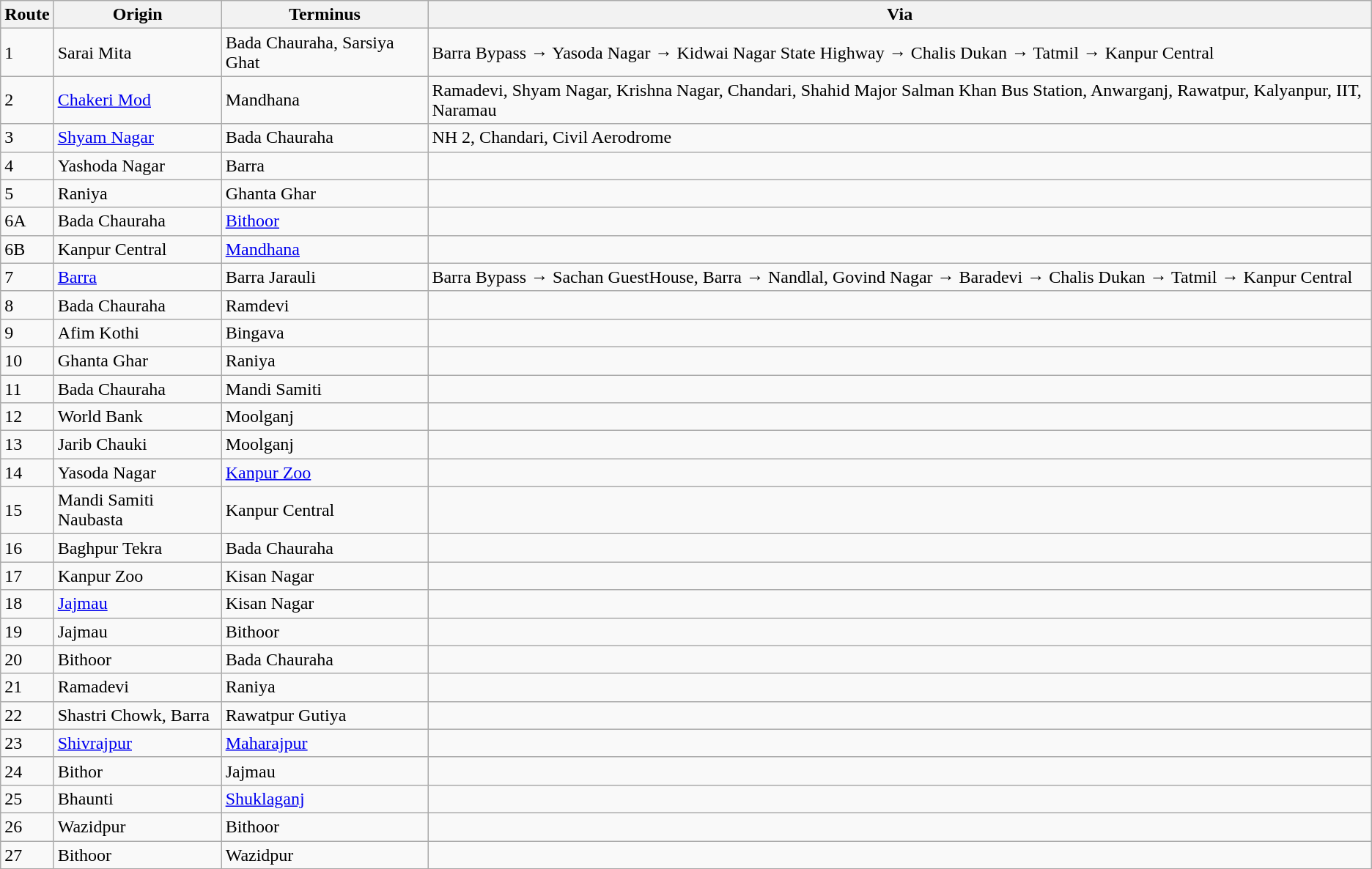<table class="wikitable sortable">
<tr>
<th>Route</th>
<th>Origin</th>
<th>Terminus</th>
<th>Via</th>
</tr>
<tr>
<td>1</td>
<td>Sarai Mita</td>
<td>Bada Chauraha, Sarsiya Ghat</td>
<td>Barra Bypass → Yasoda Nagar → Kidwai Nagar State Highway → Chalis Dukan → Tatmil → Kanpur Central</td>
</tr>
<tr>
<td>2</td>
<td><a href='#'>Chakeri Mod</a></td>
<td>Mandhana</td>
<td>Ramadevi, Shyam Nagar, Krishna Nagar, Chandari, Shahid Major Salman Khan Bus Station, Anwarganj, Rawatpur, Kalyanpur, IIT, Naramau</td>
</tr>
<tr>
<td>3</td>
<td><a href='#'>Shyam Nagar</a></td>
<td>Bada Chauraha</td>
<td>NH 2, Chandari, Civil Aerodrome</td>
</tr>
<tr>
<td>4</td>
<td>Yashoda Nagar</td>
<td>Barra</td>
<td></td>
</tr>
<tr>
<td>5</td>
<td>Raniya</td>
<td>Ghanta Ghar</td>
<td></td>
</tr>
<tr>
<td>6A</td>
<td>Bada Chauraha</td>
<td><a href='#'>Bithoor</a></td>
<td></td>
</tr>
<tr>
<td>6B</td>
<td>Kanpur Central</td>
<td><a href='#'>Mandhana</a></td>
<td></td>
</tr>
<tr>
<td>7</td>
<td><a href='#'>Barra</a></td>
<td>Barra Jarauli</td>
<td>Barra Bypass → Sachan GuestHouse, Barra → Nandlal, Govind Nagar → Baradevi → Chalis Dukan → Tatmil → Kanpur Central</td>
</tr>
<tr>
<td>8</td>
<td>Bada Chauraha</td>
<td>Ramdevi</td>
<td></td>
</tr>
<tr>
<td>9</td>
<td>Afim Kothi</td>
<td>Bingava</td>
<td></td>
</tr>
<tr>
<td>10</td>
<td>Ghanta Ghar</td>
<td>Raniya</td>
<td></td>
</tr>
<tr>
<td>11</td>
<td>Bada Chauraha</td>
<td>Mandi Samiti</td>
<td></td>
</tr>
<tr>
<td>12</td>
<td>World Bank</td>
<td>Moolganj</td>
<td></td>
</tr>
<tr>
<td>13</td>
<td>Jarib Chauki</td>
<td>Moolganj</td>
<td></td>
</tr>
<tr>
<td>14</td>
<td>Yasoda Nagar</td>
<td><a href='#'>Kanpur Zoo</a></td>
<td></td>
</tr>
<tr>
<td>15</td>
<td>Mandi Samiti Naubasta</td>
<td>Kanpur Central</td>
<td></td>
</tr>
<tr>
<td>16</td>
<td>Baghpur Tekra</td>
<td>Bada Chauraha</td>
<td></td>
</tr>
<tr>
<td>17</td>
<td>Kanpur Zoo</td>
<td>Kisan Nagar</td>
<td></td>
</tr>
<tr>
<td>18</td>
<td><a href='#'>Jajmau</a></td>
<td>Kisan Nagar</td>
<td></td>
</tr>
<tr>
<td>19</td>
<td>Jajmau</td>
<td>Bithoor</td>
<td></td>
</tr>
<tr>
<td>20</td>
<td>Bithoor</td>
<td>Bada Chauraha</td>
<td></td>
</tr>
<tr>
<td>21</td>
<td>Ramadevi</td>
<td>Raniya</td>
<td></td>
</tr>
<tr>
<td>22</td>
<td>Shastri Chowk, Barra</td>
<td>Rawatpur Gutiya</td>
<td></td>
</tr>
<tr>
<td>23</td>
<td><a href='#'>Shivrajpur</a></td>
<td><a href='#'>Maharajpur</a></td>
<td></td>
</tr>
<tr>
<td>24</td>
<td>Bithor</td>
<td>Jajmau</td>
<td></td>
</tr>
<tr>
<td>25</td>
<td>Bhaunti</td>
<td><a href='#'>Shuklaganj</a></td>
<td></td>
</tr>
<tr>
<td>26</td>
<td>Wazidpur</td>
<td>Bithoor</td>
<td></td>
</tr>
<tr>
<td>27</td>
<td>Bithoor</td>
<td>Wazidpur</td>
<td></td>
</tr>
</table>
